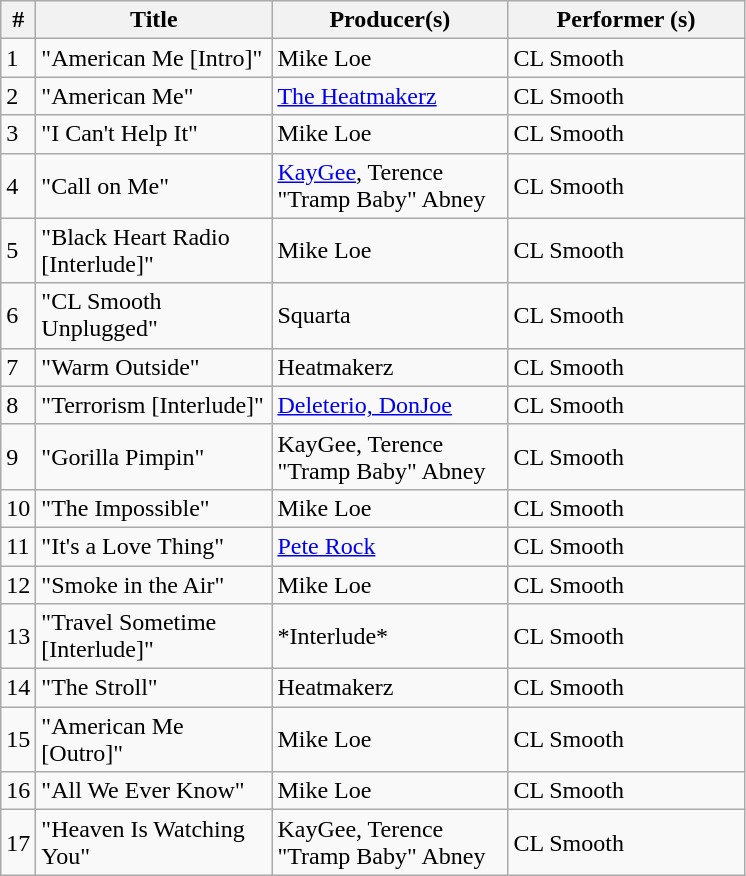<table class="wikitable">
<tr>
<th align="center">#</th>
<th align="center" width="150">Title</th>
<th align="center" width="150">Producer(s)</th>
<th align="center" width="150">Performer (s)</th>
</tr>
<tr>
<td>1</td>
<td>"American Me [Intro]"</td>
<td>Mike Loe</td>
<td>CL Smooth</td>
</tr>
<tr>
<td>2</td>
<td>"American Me"</td>
<td><a href='#'>The Heatmakerz</a></td>
<td>CL Smooth</td>
</tr>
<tr>
<td>3</td>
<td>"I Can't Help It"</td>
<td>Mike Loe</td>
<td>CL Smooth</td>
</tr>
<tr>
<td>4</td>
<td>"Call on Me"</td>
<td><a href='#'>KayGee</a>, Terence "Tramp Baby" Abney</td>
<td>CL Smooth</td>
</tr>
<tr>
<td>5</td>
<td>"Black Heart Radio [Interlude]"</td>
<td>Mike Loe</td>
<td>CL Smooth</td>
</tr>
<tr>
<td>6</td>
<td>"CL Smooth Unplugged"</td>
<td>Squarta</td>
<td>CL Smooth</td>
</tr>
<tr>
<td>7</td>
<td>"Warm Outside"</td>
<td>Heatmakerz</td>
<td>CL Smooth</td>
</tr>
<tr>
<td>8</td>
<td>"Terrorism [Interlude]"</td>
<td><a href='#'>Deleterio, DonJoe</a></td>
<td>CL Smooth</td>
</tr>
<tr>
<td>9</td>
<td>"Gorilla Pimpin"</td>
<td>KayGee, Terence "Tramp Baby" Abney</td>
<td>CL Smooth</td>
</tr>
<tr>
<td>10</td>
<td>"The Impossible"</td>
<td>Mike Loe</td>
<td>CL Smooth</td>
</tr>
<tr>
<td>11</td>
<td>"It's a Love Thing"</td>
<td><a href='#'>Pete Rock</a></td>
<td>CL Smooth</td>
</tr>
<tr>
<td>12</td>
<td>"Smoke in the Air"</td>
<td>Mike Loe</td>
<td>CL Smooth</td>
</tr>
<tr>
<td>13</td>
<td>"Travel Sometime [Interlude]"</td>
<td>*Interlude*</td>
<td>CL Smooth</td>
</tr>
<tr>
<td>14</td>
<td>"The Stroll"</td>
<td>Heatmakerz</td>
<td>CL Smooth</td>
</tr>
<tr>
<td>15</td>
<td>"American Me [Outro]"</td>
<td>Mike Loe</td>
<td>CL Smooth</td>
</tr>
<tr>
<td>16</td>
<td>"All We Ever Know"</td>
<td>Mike Loe</td>
<td>CL Smooth</td>
</tr>
<tr>
<td>17</td>
<td>"Heaven Is Watching You"</td>
<td>KayGee, Terence "Tramp Baby" Abney</td>
<td>CL Smooth</td>
</tr>
</table>
